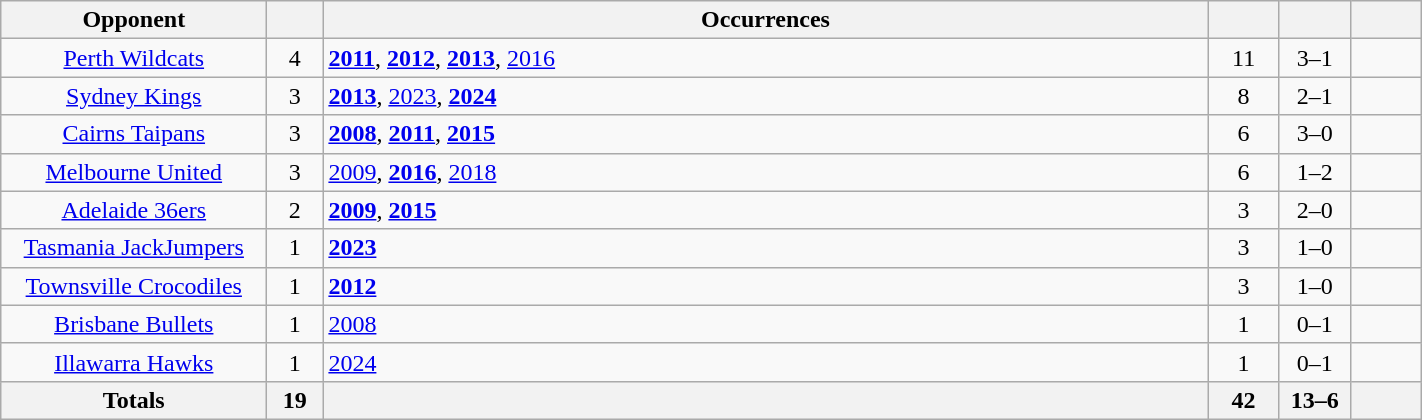<table class="wikitable sortable" style="text-align: center; width: 75%;">
<tr>
<th width="170">Opponent</th>
<th width="30"></th>
<th>Occurrences</th>
<th width="40"></th>
<th width="40"></th>
<th width="40"></th>
</tr>
<tr>
<td><a href='#'>Perth Wildcats</a></td>
<td>4</td>
<td align=left><strong><a href='#'>2011</a></strong>, <strong><a href='#'>2012</a></strong>, <strong><a href='#'>2013</a></strong>, <a href='#'>2016</a></td>
<td>11</td>
<td>3–1</td>
<td></td>
</tr>
<tr>
<td><a href='#'>Sydney Kings</a></td>
<td>3</td>
<td align=left><strong><a href='#'>2013</a></strong>, <a href='#'>2023</a>, <strong><a href='#'>2024</a></strong></td>
<td>8</td>
<td>2–1</td>
<td></td>
</tr>
<tr>
<td><a href='#'>Cairns Taipans</a></td>
<td>3</td>
<td align=left><strong><a href='#'>2008</a></strong>, <strong><a href='#'>2011</a></strong>, <strong><a href='#'>2015</a></strong></td>
<td>6</td>
<td>3–0</td>
<td></td>
</tr>
<tr>
<td><a href='#'>Melbourne United</a></td>
<td>3</td>
<td align=left><a href='#'>2009</a>, <strong><a href='#'>2016</a></strong>, <a href='#'>2018</a></td>
<td>6</td>
<td>1–2</td>
<td></td>
</tr>
<tr>
<td><a href='#'>Adelaide 36ers</a></td>
<td>2</td>
<td align=left><strong><a href='#'>2009</a></strong>, <strong><a href='#'>2015</a></strong></td>
<td>3</td>
<td>2–0</td>
<td></td>
</tr>
<tr>
<td><a href='#'>Tasmania JackJumpers</a></td>
<td>1</td>
<td align=left><strong><a href='#'>2023</a></strong></td>
<td>3</td>
<td>1–0</td>
<td></td>
</tr>
<tr>
<td><a href='#'>Townsville Crocodiles</a></td>
<td>1</td>
<td align=left><strong><a href='#'>2012</a></strong></td>
<td>3</td>
<td>1–0</td>
<td></td>
</tr>
<tr>
<td><a href='#'>Brisbane Bullets</a></td>
<td>1</td>
<td align=left><a href='#'>2008</a></td>
<td>1</td>
<td>0–1</td>
<td></td>
</tr>
<tr>
<td><a href='#'>Illawarra Hawks</a></td>
<td>1</td>
<td align=left><a href='#'>2024</a></td>
<td>1</td>
<td>0–1</td>
<td></td>
</tr>
<tr>
<th width="170">Totals</th>
<th width="30">19</th>
<th></th>
<th width="40">42</th>
<th width="40">13–6</th>
<th width="40"></th>
</tr>
</table>
